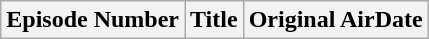<table class="wikitable">
<tr>
<th>Episode Number</th>
<th>Title</th>
<th>Original AirDate<br> 

 
 

 
 

 
 

 
 

 
 

 
 

 
 

 
 

 
 

 
 

 
 

 

 

 

 
 
 
 
 
 

 

 



 

 

 

 

 

 

 

 
</th>
</tr>
</table>
